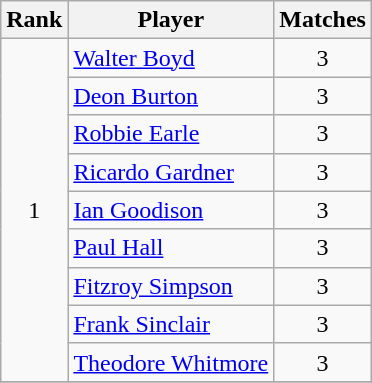<table class="wikitable" style="text-align: left;">
<tr>
<th>Rank</th>
<th>Player</th>
<th>Matches</th>
</tr>
<tr>
<td rowspan=9 align=center>1</td>
<td><a href='#'>Walter Boyd</a></td>
<td align=center>3</td>
</tr>
<tr>
<td><a href='#'>Deon Burton</a></td>
<td align=center>3</td>
</tr>
<tr>
<td><a href='#'>Robbie Earle</a></td>
<td align=center>3</td>
</tr>
<tr>
<td><a href='#'>Ricardo Gardner</a></td>
<td align=center>3</td>
</tr>
<tr>
<td><a href='#'>Ian Goodison</a></td>
<td align=center>3</td>
</tr>
<tr>
<td><a href='#'>Paul Hall</a></td>
<td align=center>3</td>
</tr>
<tr>
<td><a href='#'>Fitzroy Simpson</a></td>
<td align=center>3</td>
</tr>
<tr>
<td><a href='#'>Frank Sinclair</a></td>
<td align=center>3</td>
</tr>
<tr>
<td><a href='#'>Theodore Whitmore</a></td>
<td align=center>3</td>
</tr>
<tr>
</tr>
</table>
